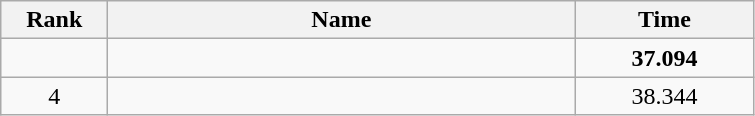<table class="wikitable" style="text-align:center;">
<tr>
<th style="width:4em">Rank</th>
<th style="width:19em">Name</th>
<th style="width:7em">Time</th>
</tr>
<tr>
<td></td>
<td align=left><strong></strong></td>
<td><strong>37.094</strong></td>
</tr>
<tr>
<td>4</td>
<td align=left></td>
<td>38.344</td>
</tr>
</table>
